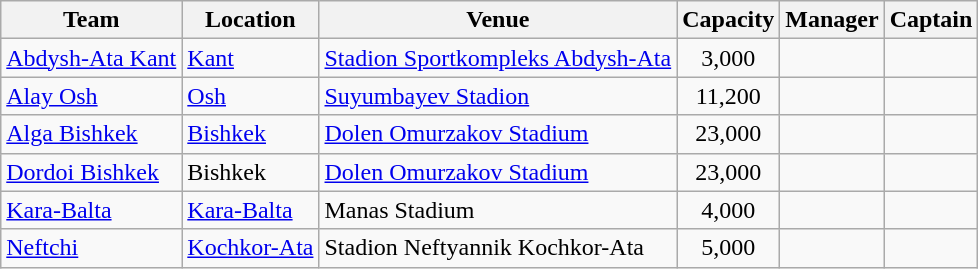<table class="wikitable sortable">
<tr>
<th>Team</th>
<th>Location</th>
<th>Venue</th>
<th>Capacity</th>
<th>Manager</th>
<th>Captain</th>
</tr>
<tr>
<td><a href='#'>Abdysh-Ata Kant</a></td>
<td><a href='#'>Kant</a></td>
<td><a href='#'>Stadion Sportkompleks Abdysh-Ata</a></td>
<td align="center">3,000</td>
<td></td>
<td></td>
</tr>
<tr>
<td><a href='#'>Alay Osh</a></td>
<td><a href='#'>Osh</a></td>
<td><a href='#'>Suyumbayev Stadion</a></td>
<td align="center">11,200</td>
<td></td>
<td></td>
</tr>
<tr>
<td><a href='#'>Alga Bishkek</a></td>
<td><a href='#'>Bishkek</a></td>
<td><a href='#'>Dolen Omurzakov Stadium</a></td>
<td align="center">23,000</td>
<td></td>
<td></td>
</tr>
<tr>
<td><a href='#'>Dordoi Bishkek</a></td>
<td>Bishkek</td>
<td><a href='#'>Dolen Omurzakov Stadium</a></td>
<td align="center">23,000</td>
<td></td>
<td></td>
</tr>
<tr>
<td><a href='#'>Kara-Balta</a></td>
<td><a href='#'>Kara-Balta</a></td>
<td>Manas Stadium</td>
<td align="center">4,000</td>
<td></td>
<td></td>
</tr>
<tr>
<td><a href='#'>Neftchi</a></td>
<td><a href='#'>Kochkor-Ata</a></td>
<td>Stadion Neftyannik Kochkor-Ata</td>
<td align="center">5,000</td>
<td></td>
<td></td>
</tr>
</table>
